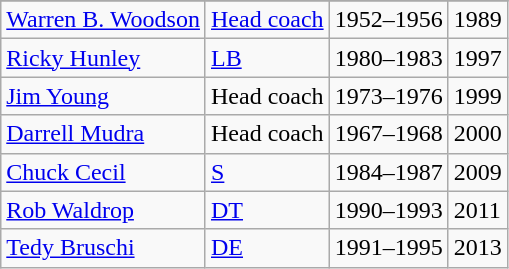<table class="wikitable">
<tr>
</tr>
<tr>
<td><a href='#'>Warren B. Woodson</a></td>
<td><a href='#'>Head coach</a></td>
<td>1952–1956</td>
<td>1989</td>
</tr>
<tr>
<td><a href='#'>Ricky Hunley</a></td>
<td><a href='#'>LB</a></td>
<td>1980–1983</td>
<td>1997</td>
</tr>
<tr>
<td><a href='#'>Jim Young</a></td>
<td>Head coach</td>
<td>1973–1976</td>
<td>1999</td>
</tr>
<tr>
<td><a href='#'>Darrell Mudra</a></td>
<td>Head coach</td>
<td>1967–1968</td>
<td>2000</td>
</tr>
<tr>
<td><a href='#'>Chuck Cecil</a></td>
<td><a href='#'>S</a></td>
<td>1984–1987</td>
<td>2009</td>
</tr>
<tr>
<td><a href='#'>Rob Waldrop</a></td>
<td><a href='#'>DT</a></td>
<td>1990–1993</td>
<td>2011</td>
</tr>
<tr>
<td><a href='#'>Tedy Bruschi</a></td>
<td><a href='#'>DE</a></td>
<td>1991–1995</td>
<td>2013</td>
</tr>
</table>
